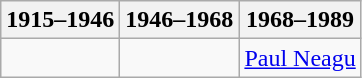<table class="wikitable sortable">
<tr>
<th>1915–1946</th>
<th>1946–1968</th>
<th>1968–1989</th>
</tr>
<tr>
<td></td>
<td></td>
<td><a href='#'>Paul Neagu</a></td>
</tr>
</table>
